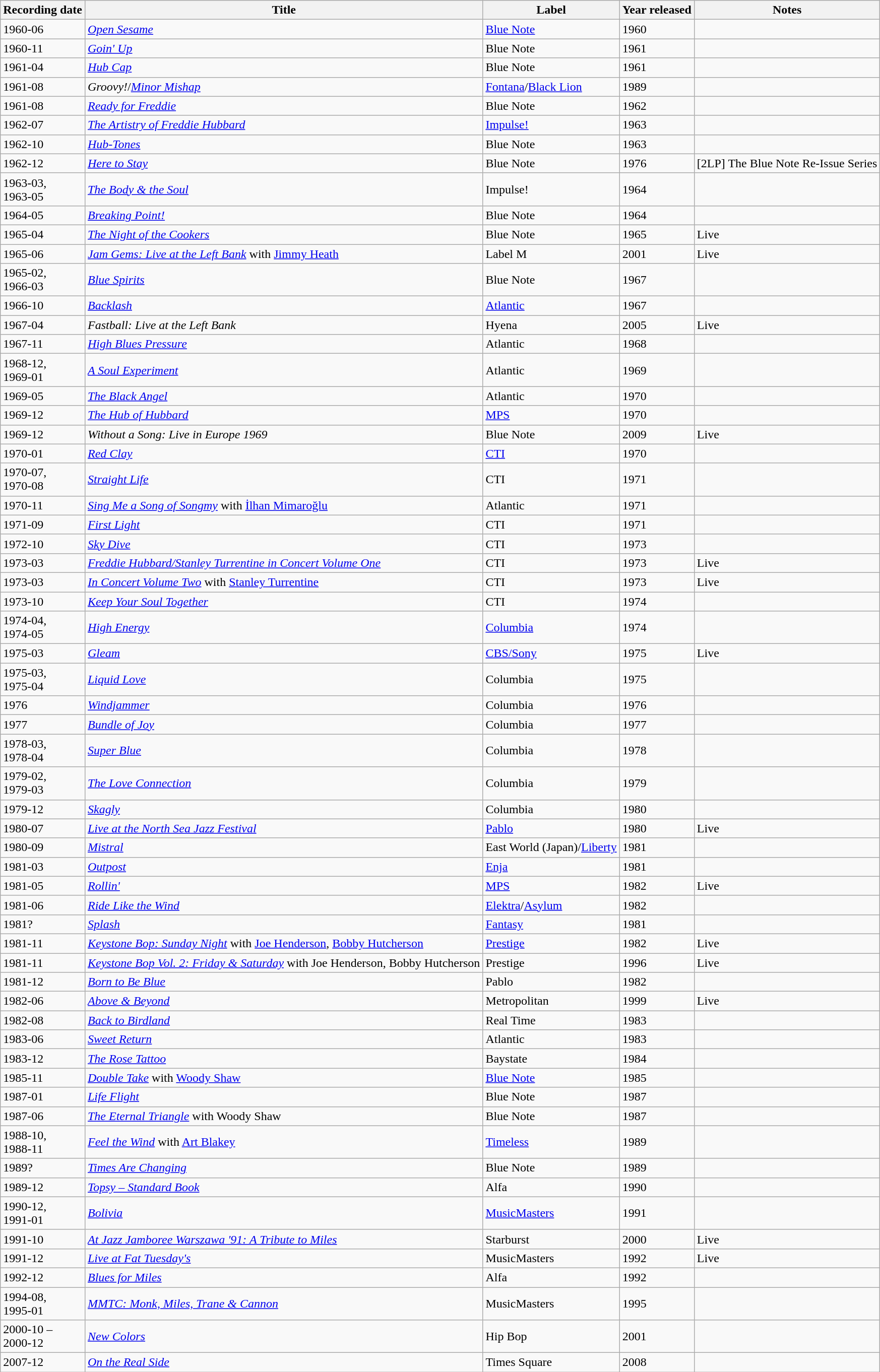<table class="wikitable sortable">
<tr>
<th>Recording date</th>
<th>Title</th>
<th>Label</th>
<th>Year released</th>
<th>Notes</th>
</tr>
<tr>
<td>1960-06</td>
<td><em><a href='#'>Open Sesame</a></em></td>
<td><a href='#'>Blue Note</a></td>
<td>1960</td>
<td></td>
</tr>
<tr>
<td>1960-11</td>
<td><em><a href='#'>Goin' Up</a></em></td>
<td>Blue Note</td>
<td>1961</td>
<td></td>
</tr>
<tr>
<td>1961-04</td>
<td><em><a href='#'>Hub Cap</a></em></td>
<td>Blue Note</td>
<td>1961</td>
<td></td>
</tr>
<tr>
<td>1961-08</td>
<td><em>Groovy!</em>/<em><a href='#'>Minor Mishap</a></em></td>
<td><a href='#'>Fontana</a>/<a href='#'>Black Lion</a></td>
<td>1989</td>
<td></td>
</tr>
<tr>
<td>1961-08</td>
<td><em><a href='#'>Ready for Freddie</a></em></td>
<td>Blue Note</td>
<td>1962</td>
<td></td>
</tr>
<tr>
<td>1962-07</td>
<td><em><a href='#'>The Artistry of Freddie Hubbard</a> </em></td>
<td><a href='#'>Impulse!</a></td>
<td>1963</td>
<td></td>
</tr>
<tr>
<td>1962-10</td>
<td><em><a href='#'>Hub-Tones</a></em></td>
<td>Blue Note</td>
<td>1963</td>
<td></td>
</tr>
<tr>
<td>1962-12</td>
<td><em><a href='#'>Here to Stay</a></em></td>
<td>Blue Note</td>
<td>1976</td>
<td>[2LP] The Blue Note Re-Issue Series</td>
</tr>
<tr>
<td>1963-03, <br>1963-05</td>
<td><em><a href='#'>The Body & the Soul</a></em></td>
<td>Impulse!</td>
<td>1964</td>
<td></td>
</tr>
<tr>
<td>1964-05</td>
<td><em><a href='#'>Breaking Point!</a></em></td>
<td>Blue Note</td>
<td>1964</td>
<td></td>
</tr>
<tr>
<td>1965-04</td>
<td><em><a href='#'>The Night of the Cookers</a></em></td>
<td>Blue Note</td>
<td>1965</td>
<td>Live</td>
</tr>
<tr>
<td>1965-06</td>
<td><em><a href='#'>Jam Gems: Live at the Left Bank</a></em> with <a href='#'>Jimmy Heath</a></td>
<td>Label M</td>
<td>2001</td>
<td>Live</td>
</tr>
<tr>
<td>1965-02, <br>1966-03</td>
<td><em><a href='#'>Blue Spirits</a></em></td>
<td>Blue Note</td>
<td>1967</td>
<td></td>
</tr>
<tr>
<td>1966-10</td>
<td><em><a href='#'>Backlash</a></em></td>
<td><a href='#'>Atlantic</a></td>
<td>1967</td>
</tr>
<tr>
<td>1967-04</td>
<td><em>Fastball: Live at the Left Bank</em></td>
<td>Hyena</td>
<td>2005</td>
<td>Live</td>
</tr>
<tr>
<td>1967-11</td>
<td><em><a href='#'>High Blues Pressure</a></em></td>
<td>Atlantic</td>
<td>1968</td>
<td></td>
</tr>
<tr>
<td>1968-12, <br>1969-01</td>
<td><em><a href='#'>A Soul Experiment</a></em></td>
<td>Atlantic</td>
<td>1969</td>
<td></td>
</tr>
<tr>
<td>1969-05</td>
<td><em><a href='#'>The Black Angel</a></em></td>
<td>Atlantic</td>
<td>1970</td>
<td></td>
</tr>
<tr>
<td>1969-12</td>
<td><em><a href='#'>The Hub of Hubbard</a></em></td>
<td><a href='#'>MPS</a></td>
<td>1970</td>
<td></td>
</tr>
<tr>
<td>1969-12</td>
<td><em>Without a Song: Live in Europe 1969</em></td>
<td>Blue Note</td>
<td>2009</td>
<td>Live</td>
</tr>
<tr>
<td>1970-01</td>
<td><em><a href='#'>Red Clay</a></em></td>
<td><a href='#'>CTI</a></td>
<td>1970</td>
<td></td>
</tr>
<tr>
<td>1970-07, <br>1970-08</td>
<td><em><a href='#'>Straight Life</a></em></td>
<td>CTI</td>
<td>1971</td>
<td></td>
</tr>
<tr>
<td>1970-11</td>
<td><em><a href='#'>Sing Me a Song of Songmy</a></em> with <a href='#'>İlhan Mimaroğlu</a></td>
<td>Atlantic</td>
<td>1971</td>
<td></td>
</tr>
<tr>
<td>1971-09</td>
<td><em><a href='#'>First Light</a></em></td>
<td>CTI</td>
<td>1971</td>
<td></td>
</tr>
<tr>
<td>1972-10</td>
<td><em><a href='#'>Sky Dive</a></em></td>
<td>CTI</td>
<td>1973</td>
<td></td>
</tr>
<tr>
<td>1973-03</td>
<td><em><a href='#'>Freddie Hubbard/Stanley Turrentine in Concert Volume One</a></em></td>
<td>CTI</td>
<td>1973</td>
<td>Live</td>
</tr>
<tr>
<td>1973-03</td>
<td><em><a href='#'>In Concert Volume Two</a></em> with <a href='#'>Stanley Turrentine</a></td>
<td>CTI</td>
<td>1973</td>
<td>Live</td>
</tr>
<tr>
<td>1973-10</td>
<td><em><a href='#'>Keep Your Soul Together</a></em></td>
<td>CTI</td>
<td>1974</td>
</tr>
<tr>
<td>1974-04, <br>1974-05</td>
<td><em><a href='#'>High Energy</a></em></td>
<td><a href='#'>Columbia</a></td>
<td>1974</td>
<td></td>
</tr>
<tr>
<td>1975-03</td>
<td><em><a href='#'>Gleam</a></em></td>
<td><a href='#'>CBS/Sony</a></td>
<td>1975</td>
<td>Live</td>
</tr>
<tr>
<td>1975-03, <br>1975-04</td>
<td><em><a href='#'>Liquid Love</a></em></td>
<td>Columbia</td>
<td>1975</td>
<td></td>
</tr>
<tr>
<td>1976</td>
<td><em><a href='#'>Windjammer</a></em></td>
<td>Columbia</td>
<td>1976</td>
<td></td>
</tr>
<tr>
<td>1977</td>
<td><em><a href='#'>Bundle of Joy</a></em></td>
<td>Columbia</td>
<td>1977</td>
<td></td>
</tr>
<tr>
<td>1978-03, <br>1978-04</td>
<td><em><a href='#'>Super Blue</a></em></td>
<td>Columbia</td>
<td>1978</td>
<td></td>
</tr>
<tr>
<td>1979-02, <br>1979-03</td>
<td><em><a href='#'>The Love Connection</a></em></td>
<td>Columbia</td>
<td>1979</td>
<td></td>
</tr>
<tr>
<td>1979-12</td>
<td><em><a href='#'>Skagly</a></em></td>
<td>Columbia</td>
<td>1980</td>
<td></td>
</tr>
<tr>
<td>1980-07</td>
<td><em><a href='#'>Live at the North Sea Jazz Festival</a></em></td>
<td><a href='#'>Pablo</a></td>
<td>1980</td>
<td>Live</td>
</tr>
<tr>
<td>1980-09</td>
<td><em><a href='#'>Mistral</a></em></td>
<td>East World (Japan)/<a href='#'>Liberty</a></td>
<td>1981</td>
<td></td>
</tr>
<tr>
<td>1981-03</td>
<td><em><a href='#'>Outpost</a></em></td>
<td><a href='#'>Enja</a></td>
<td>1981</td>
<td></td>
</tr>
<tr>
<td>1981-05</td>
<td><em><a href='#'>Rollin'</a></em></td>
<td><a href='#'>MPS</a></td>
<td>1982</td>
<td>Live</td>
</tr>
<tr>
<td>1981-06</td>
<td><em><a href='#'>Ride Like the Wind</a></em></td>
<td><a href='#'>Elektra</a>/<a href='#'>Asylum</a></td>
<td>1982</td>
</tr>
<tr>
<td>1981?</td>
<td><em><a href='#'>Splash</a></em></td>
<td><a href='#'>Fantasy</a></td>
<td>1981</td>
<td></td>
</tr>
<tr>
<td>1981-11</td>
<td><em><a href='#'>Keystone Bop: Sunday Night</a></em> with <a href='#'>Joe Henderson</a>, <a href='#'>Bobby Hutcherson</a></td>
<td><a href='#'>Prestige</a></td>
<td>1982</td>
<td>Live</td>
</tr>
<tr>
<td>1981-11</td>
<td><em><a href='#'>Keystone Bop Vol. 2: Friday & Saturday</a></em> with Joe Henderson, Bobby Hutcherson</td>
<td>Prestige</td>
<td>1996</td>
<td>Live</td>
</tr>
<tr>
<td>1981-12</td>
<td><em><a href='#'>Born to Be Blue</a></em></td>
<td>Pablo</td>
<td>1982</td>
<td></td>
</tr>
<tr>
<td>1982-06</td>
<td><em><a href='#'>Above & Beyond</a></em></td>
<td>Metropolitan</td>
<td>1999</td>
<td>Live</td>
</tr>
<tr>
<td>1982-08</td>
<td><em><a href='#'>Back to Birdland</a></em></td>
<td>Real Time</td>
<td>1983</td>
<td></td>
</tr>
<tr>
<td>1983-06</td>
<td><em><a href='#'>Sweet Return</a></em></td>
<td>Atlantic</td>
<td>1983</td>
<td></td>
</tr>
<tr>
<td>1983-12</td>
<td><em><a href='#'>The Rose Tattoo</a></em></td>
<td>Baystate</td>
<td>1984</td>
<td></td>
</tr>
<tr>
<td>1985-11</td>
<td><em><a href='#'>Double Take</a></em> with <a href='#'>Woody Shaw</a></td>
<td><a href='#'>Blue Note</a></td>
<td>1985</td>
<td></td>
</tr>
<tr>
<td>1987-01</td>
<td><em><a href='#'>Life Flight</a></em></td>
<td>Blue Note</td>
<td>1987</td>
</tr>
<tr>
<td>1987-06</td>
<td><em><a href='#'>The Eternal Triangle</a></em> with Woody Shaw</td>
<td>Blue Note</td>
<td>1987</td>
<td></td>
</tr>
<tr>
<td>1988-10, <br>1988-11</td>
<td><em><a href='#'>Feel the Wind</a></em> with <a href='#'>Art Blakey</a></td>
<td><a href='#'>Timeless</a></td>
<td>1989</td>
<td></td>
</tr>
<tr>
<td>1989?</td>
<td><em><a href='#'>Times Are Changing</a></em></td>
<td>Blue Note</td>
<td>1989</td>
<td></td>
</tr>
<tr>
<td>1989-12</td>
<td><em><a href='#'>Topsy – Standard Book</a></em></td>
<td>Alfa</td>
<td>1990</td>
</tr>
<tr>
<td>1990-12, <br>1991-01</td>
<td><em><a href='#'>Bolivia</a></em></td>
<td><a href='#'>MusicMasters</a></td>
<td>1991</td>
<td></td>
</tr>
<tr>
<td>1991-10</td>
<td><em><a href='#'>At Jazz Jamboree Warszawa '91: A Tribute to Miles</a></em></td>
<td>Starburst</td>
<td>2000</td>
<td>Live</td>
</tr>
<tr>
<td>1991-12</td>
<td><em><a href='#'>Live at Fat Tuesday's</a></em></td>
<td>MusicMasters</td>
<td>1992</td>
<td>Live</td>
</tr>
<tr>
<td>1992-12</td>
<td><em><a href='#'>Blues for Miles</a></em></td>
<td>Alfa</td>
<td>1992</td>
<td></td>
</tr>
<tr>
<td>1994-08, <br>1995-01</td>
<td><em><a href='#'>MMTC: Monk, Miles, Trane & Cannon</a></em></td>
<td>MusicMasters</td>
<td>1995</td>
<td></td>
</tr>
<tr>
<td>2000-10 – <br>2000-12</td>
<td><em><a href='#'>New Colors</a></em></td>
<td>Hip Bop</td>
<td>2001</td>
<td></td>
</tr>
<tr>
<td>2007-12</td>
<td><em><a href='#'>On the Real Side</a></em></td>
<td>Times Square</td>
<td>2008</td>
<td></td>
</tr>
</table>
